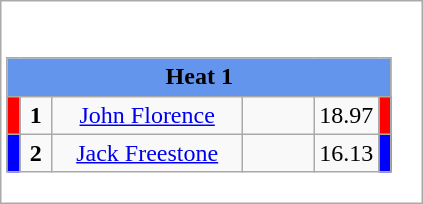<table class="wikitable" style="background:#fff;">
<tr>
<td><div><br><table class="wikitable">
<tr>
<td colspan="6"  style="text-align:center; background:#6495ed;"><strong>Heat 1</strong></td>
</tr>
<tr>
<td style="width:01px; background: #f00;"></td>
<td style="width:14px; text-align:center;"><strong>1</strong></td>
<td style="width:120px; text-align:center;"><a href='#'>John Florence</a></td>
<td style="width:40px; text-align:center;"></td>
<td style="width:20px; text-align:center;">18.97</td>
<td style="width:01px; background: #f00;"></td>
</tr>
<tr>
<td style="width:01px; background: #00f;"></td>
<td style="width:14px; text-align:center;"><strong>2</strong></td>
<td style="width:120px; text-align:center;"><a href='#'>Jack Freestone</a></td>
<td style="width:40px; text-align:center;"></td>
<td style="width:20px; text-align:center;">16.13</td>
<td style="width:01px; background: #00f;"></td>
</tr>
</table>
</div></td>
</tr>
</table>
